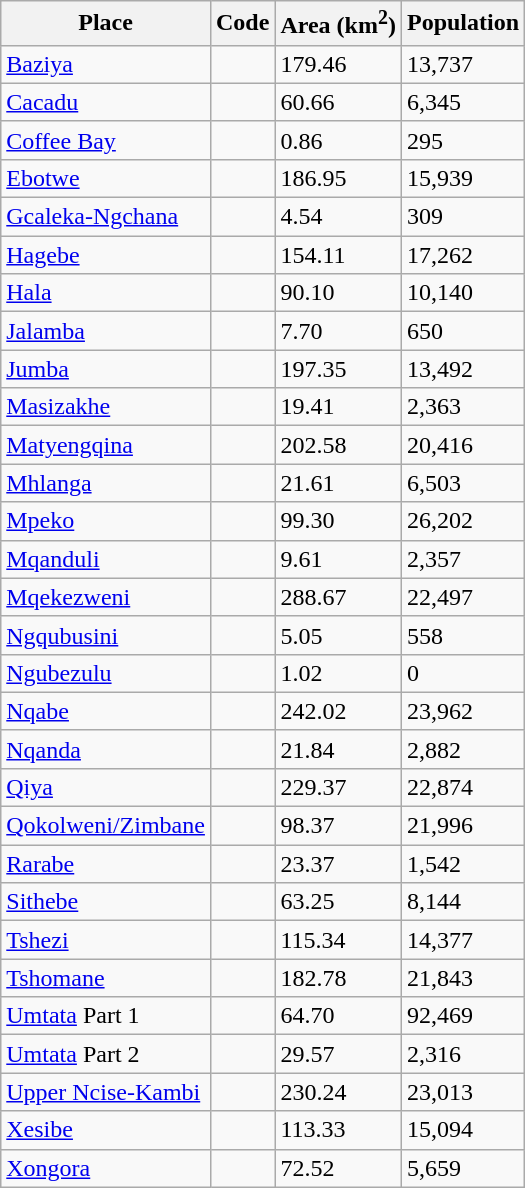<table class="wikitable sortable">
<tr>
<th>Place</th>
<th>Code</th>
<th>Area (km<sup>2</sup>)</th>
<th>Population</th>
</tr>
<tr>
<td><a href='#'>Baziya</a></td>
<td></td>
<td>179.46</td>
<td>13,737</td>
</tr>
<tr>
<td><a href='#'>Cacadu</a></td>
<td></td>
<td>60.66</td>
<td>6,345</td>
</tr>
<tr>
<td><a href='#'>Coffee Bay</a></td>
<td></td>
<td>0.86</td>
<td>295</td>
</tr>
<tr>
<td><a href='#'>Ebotwe</a></td>
<td></td>
<td>186.95</td>
<td>15,939</td>
</tr>
<tr>
<td><a href='#'>Gcaleka-Ngchana</a></td>
<td></td>
<td>4.54</td>
<td>309</td>
</tr>
<tr>
<td><a href='#'>Hagebe</a></td>
<td></td>
<td>154.11</td>
<td>17,262</td>
</tr>
<tr>
<td><a href='#'>Hala</a></td>
<td></td>
<td>90.10</td>
<td>10,140</td>
</tr>
<tr>
<td><a href='#'>Jalamba</a></td>
<td></td>
<td>7.70</td>
<td>650</td>
</tr>
<tr>
<td><a href='#'>Jumba</a></td>
<td></td>
<td>197.35</td>
<td>13,492</td>
</tr>
<tr>
<td><a href='#'>Masizakhe</a></td>
<td></td>
<td>19.41</td>
<td>2,363</td>
</tr>
<tr>
<td><a href='#'>Matyengqina</a></td>
<td></td>
<td>202.58</td>
<td>20,416</td>
</tr>
<tr>
<td><a href='#'>Mhlanga</a></td>
<td></td>
<td>21.61</td>
<td>6,503</td>
</tr>
<tr>
<td><a href='#'>Mpeko</a></td>
<td></td>
<td>99.30</td>
<td>26,202</td>
</tr>
<tr>
<td><a href='#'>Mqanduli</a></td>
<td></td>
<td>9.61</td>
<td>2,357</td>
</tr>
<tr>
<td><a href='#'>Mqekezweni</a></td>
<td></td>
<td>288.67</td>
<td>22,497</td>
</tr>
<tr>
<td><a href='#'>Ngqubusini</a></td>
<td></td>
<td>5.05</td>
<td>558</td>
</tr>
<tr>
<td><a href='#'>Ngubezulu</a></td>
<td></td>
<td>1.02</td>
<td>0</td>
</tr>
<tr>
<td><a href='#'>Nqabe</a></td>
<td></td>
<td>242.02</td>
<td>23,962</td>
</tr>
<tr>
<td><a href='#'>Nqanda</a></td>
<td></td>
<td>21.84</td>
<td>2,882</td>
</tr>
<tr>
<td><a href='#'>Qiya</a></td>
<td></td>
<td>229.37</td>
<td>22,874</td>
</tr>
<tr>
<td><a href='#'>Qokolweni/Zimbane</a></td>
<td></td>
<td>98.37</td>
<td>21,996</td>
</tr>
<tr>
<td><a href='#'>Rarabe</a></td>
<td></td>
<td>23.37</td>
<td>1,542</td>
</tr>
<tr>
<td><a href='#'>Sithebe</a></td>
<td></td>
<td>63.25</td>
<td>8,144</td>
</tr>
<tr>
<td><a href='#'>Tshezi</a></td>
<td></td>
<td>115.34</td>
<td>14,377</td>
</tr>
<tr>
<td><a href='#'>Tshomane</a></td>
<td></td>
<td>182.78</td>
<td>21,843</td>
</tr>
<tr>
<td><a href='#'>Umtata</a> Part 1</td>
<td></td>
<td>64.70</td>
<td>92,469</td>
</tr>
<tr>
<td><a href='#'>Umtata</a> Part 2</td>
<td></td>
<td>29.57</td>
<td>2,316</td>
</tr>
<tr>
<td><a href='#'>Upper Ncise-Kambi</a></td>
<td></td>
<td>230.24</td>
<td>23,013</td>
</tr>
<tr>
<td><a href='#'>Xesibe</a></td>
<td></td>
<td>113.33</td>
<td>15,094</td>
</tr>
<tr>
<td><a href='#'>Xongora</a></td>
<td></td>
<td>72.52</td>
<td>5,659</td>
</tr>
</table>
